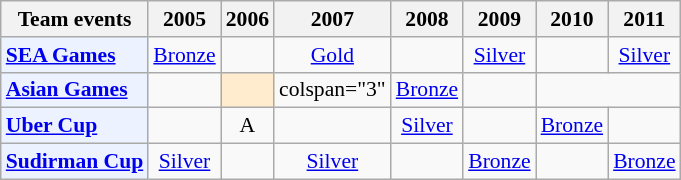<table class="wikitable" style="font-size: 90%; text-align:center">
<tr>
<th>Team events</th>
<th>2005</th>
<th>2006</th>
<th>2007</th>
<th>2008</th>
<th>2009</th>
<th>2010</th>
<th>2011</th>
</tr>
<tr>
<td bgcolor="#ECF2FF"; align="left"><strong><a href='#'>SEA Games</a></strong></td>
<td> <a href='#'>Bronze</a></td>
<td></td>
<td> <a href='#'>Gold</a></td>
<td></td>
<td> <a href='#'>Silver</a></td>
<td></td>
<td> <a href='#'>Silver</a></td>
</tr>
<tr>
<td bgcolor="#ECF2FF"; align="left"><strong><a href='#'>Asian Games</a></strong></td>
<td></td>
<td bgcolor=FFEBCD><a href='#'></a></td>
<td>colspan="3" </td>
<td> <a href='#'>Bronze</a></td>
<td></td>
</tr>
<tr>
<td bgcolor="#ECF2FF"; align="left"><strong><a href='#'>Uber Cup</a></strong></td>
<td></td>
<td>A</td>
<td></td>
<td> <a href='#'>Silver</a></td>
<td></td>
<td> <a href='#'>Bronze</a></td>
<td></td>
</tr>
<tr>
<td bgcolor="#ECF2FF"; align="left"><strong><a href='#'>Sudirman Cup</a></strong></td>
<td> <a href='#'>Silver</a></td>
<td></td>
<td> <a href='#'>Silver</a></td>
<td></td>
<td> <a href='#'>Bronze</a></td>
<td></td>
<td> <a href='#'>Bronze</a></td>
</tr>
</table>
